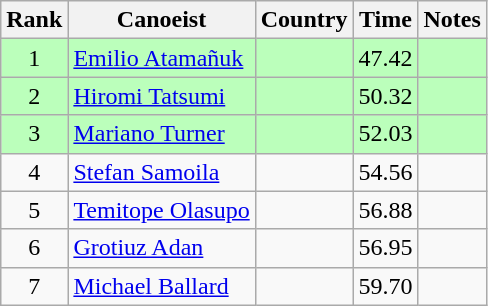<table class="wikitable" style="text-align:center">
<tr>
<th>Rank</th>
<th>Canoeist</th>
<th>Country</th>
<th>Time</th>
<th>Notes</th>
</tr>
<tr bgcolor=bbffbb>
<td>1</td>
<td align="left"><a href='#'>Emilio Atamañuk</a></td>
<td align="left"></td>
<td>47.42</td>
<td></td>
</tr>
<tr bgcolor=bbffbb>
<td>2</td>
<td align="left"><a href='#'>Hiromi Tatsumi</a></td>
<td align="left"></td>
<td>50.32</td>
<td></td>
</tr>
<tr bgcolor=bbffbb>
<td>3</td>
<td align="left"><a href='#'>Mariano Turner</a></td>
<td align="left"></td>
<td>52.03</td>
<td></td>
</tr>
<tr>
<td>4</td>
<td align="left"><a href='#'>Stefan Samoila</a></td>
<td align="left"></td>
<td>54.56</td>
<td></td>
</tr>
<tr>
<td>5</td>
<td align="left"><a href='#'>Temitope Olasupo</a></td>
<td align="left"></td>
<td>56.88</td>
<td></td>
</tr>
<tr>
<td>6</td>
<td align="left"><a href='#'>Grotiuz Adan</a></td>
<td align="left"></td>
<td>56.95</td>
<td></td>
</tr>
<tr>
<td>7</td>
<td align="left"><a href='#'>Michael Ballard</a></td>
<td align="left"></td>
<td>59.70</td>
<td></td>
</tr>
</table>
